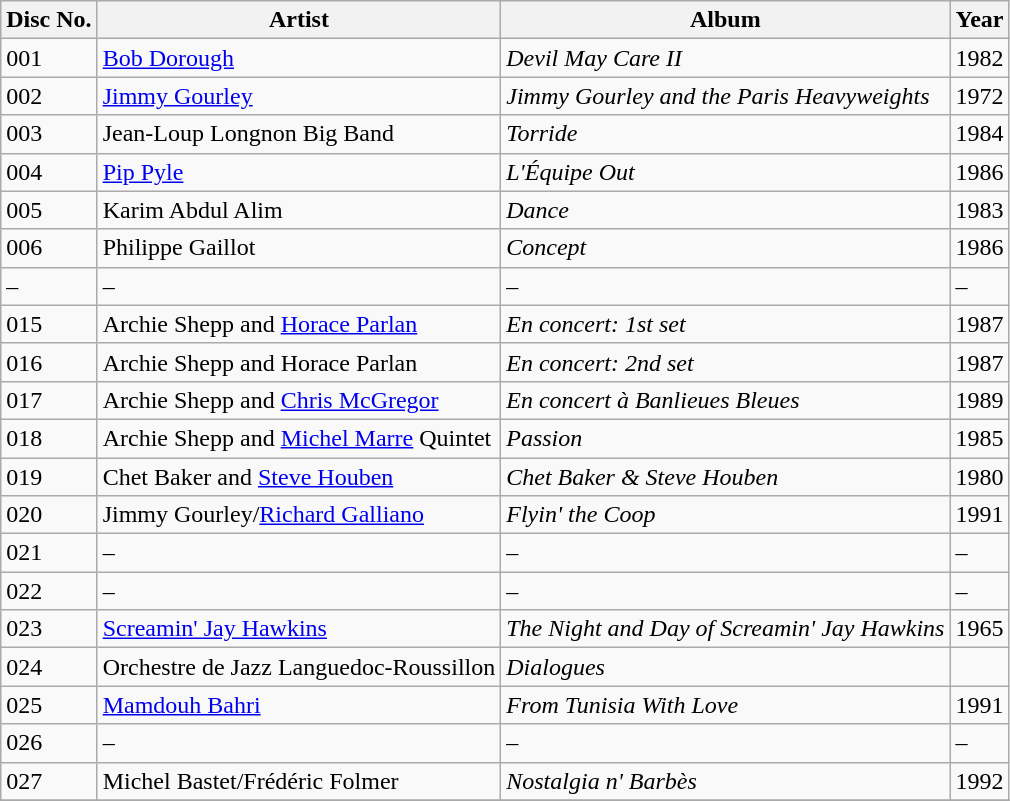<table class="wikitable sortable">
<tr>
<th>Disc No.</th>
<th>Artist</th>
<th>Album</th>
<th>Year</th>
</tr>
<tr>
<td>001</td>
<td><a href='#'>Bob Dorough</a></td>
<td><em>Devil May Care II</em></td>
<td>1982</td>
</tr>
<tr>
<td>002</td>
<td><a href='#'>Jimmy Gourley</a></td>
<td><em>Jimmy Gourley and the Paris Heavyweights</em></td>
<td>1972</td>
</tr>
<tr>
<td>003</td>
<td>Jean-Loup Longnon Big Band</td>
<td><em>Torride</em></td>
<td>1984</td>
</tr>
<tr>
<td>004</td>
<td><a href='#'>Pip Pyle</a></td>
<td><em>L'Équipe Out</em></td>
<td>1986</td>
</tr>
<tr>
<td>005</td>
<td>Karim Abdul Alim</td>
<td><em>Dance</em></td>
<td>1983</td>
</tr>
<tr>
<td>006</td>
<td>Philippe Gaillot</td>
<td><em>Concept</em></td>
<td>1986</td>
</tr>
<tr>
<td>–</td>
<td>–</td>
<td>–</td>
<td>–</td>
</tr>
<tr>
<td>015</td>
<td>Archie Shepp and <a href='#'>Horace Parlan</a></td>
<td><em>En concert: 1st set</em></td>
<td>1987</td>
</tr>
<tr>
<td>016</td>
<td>Archie Shepp and Horace Parlan</td>
<td><em>En concert: 2nd set</em></td>
<td>1987</td>
</tr>
<tr>
<td>017</td>
<td>Archie Shepp and <a href='#'>Chris McGregor</a></td>
<td><em>En concert à Banlieues Bleues</em></td>
<td>1989</td>
</tr>
<tr>
<td>018</td>
<td>Archie Shepp and <a href='#'>Michel Marre</a> Quintet</td>
<td><em>Passion</em></td>
<td>1985</td>
</tr>
<tr>
<td>019</td>
<td>Chet Baker and <a href='#'>Steve Houben</a></td>
<td><em>Chet Baker & Steve Houben</em></td>
<td>1980</td>
</tr>
<tr>
<td>020</td>
<td>Jimmy Gourley/<a href='#'>Richard Galliano</a></td>
<td><em>Flyin' the Coop</em></td>
<td>1991</td>
</tr>
<tr>
<td>021</td>
<td>–</td>
<td>–</td>
<td>–</td>
</tr>
<tr>
<td>022</td>
<td>–</td>
<td>–</td>
<td>–</td>
</tr>
<tr>
<td>023</td>
<td><a href='#'>Screamin' Jay Hawkins</a></td>
<td><em>The Night and Day of Screamin' Jay Hawkins</em></td>
<td>1965</td>
</tr>
<tr>
<td>024</td>
<td>Orchestre de Jazz Languedoc-Roussillon</td>
<td><em>Dialogues</em></td>
<td></td>
</tr>
<tr>
<td>025</td>
<td><a href='#'>Mamdouh Bahri</a></td>
<td><em>From Tunisia With Love</em></td>
<td>1991</td>
</tr>
<tr>
<td>026</td>
<td>–</td>
<td>–</td>
<td>–</td>
</tr>
<tr>
<td>027</td>
<td>Michel Bastet/Frédéric Folmer</td>
<td><em>Nostalgia n' Barbès</em></td>
<td>1992</td>
</tr>
<tr>
</tr>
</table>
